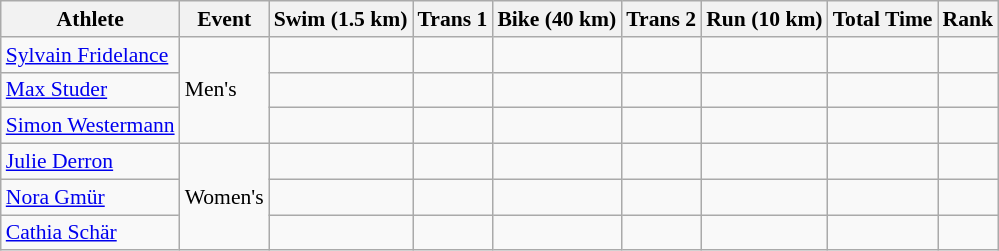<table class="wikitable" style="font-size:90%">
<tr>
<th>Athlete</th>
<th>Event</th>
<th>Swim (1.5 km)</th>
<th>Trans 1</th>
<th>Bike (40 km)</th>
<th>Trans 2</th>
<th>Run (10 km)</th>
<th>Total Time</th>
<th>Rank</th>
</tr>
<tr align=center>
<td align=left><a href='#'>Sylvain Fridelance</a></td>
<td align=left rowspan=3>Men's</td>
<td></td>
<td></td>
<td></td>
<td></td>
<td></td>
<td></td>
<td></td>
</tr>
<tr align=center>
<td align=left><a href='#'>Max Studer</a></td>
<td></td>
<td></td>
<td></td>
<td></td>
<td></td>
<td></td>
<td></td>
</tr>
<tr align=center>
<td align=left><a href='#'>Simon Westermann</a></td>
<td></td>
<td></td>
<td></td>
<td></td>
<td></td>
<td></td>
<td></td>
</tr>
<tr align=center>
<td align=left><a href='#'>Julie Derron</a></td>
<td align=left rowspan=3>Women's</td>
<td></td>
<td></td>
<td></td>
<td></td>
<td></td>
<td></td>
<td></td>
</tr>
<tr align=center>
<td align=left><a href='#'>Nora Gmür</a></td>
<td></td>
<td></td>
<td></td>
<td></td>
<td></td>
<td></td>
<td></td>
</tr>
<tr align=center>
<td align=left><a href='#'>Cathia Schär</a></td>
<td></td>
<td></td>
<td></td>
<td></td>
<td></td>
<td></td>
<td></td>
</tr>
</table>
